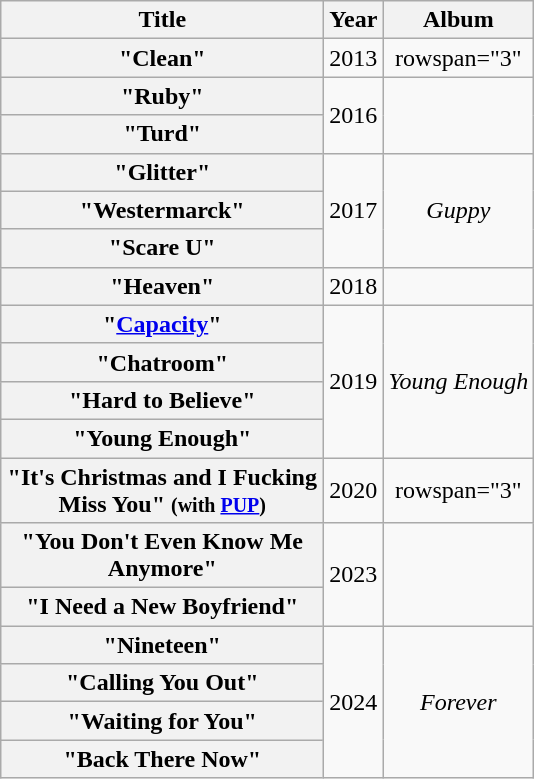<table class="wikitable plainrowheaders" style="text-align:center;">
<tr>
<th scope="col" rowspan="1" style="width:13em;">Title</th>
<th scope="col" rowspan="1">Year</th>
<th scope="col" rowspan="1">Album</th>
</tr>
<tr>
<th scope="row">"Clean"</th>
<td>2013</td>
<td>rowspan="3" </td>
</tr>
<tr>
<th scope="row">"Ruby"</th>
<td rowspan="2">2016</td>
</tr>
<tr>
<th scope="row">"Turd"</th>
</tr>
<tr>
<th scope="row">"Glitter"</th>
<td rowspan="3">2017</td>
<td rowspan="3"><em>Guppy</em></td>
</tr>
<tr>
<th scope="row">"Westermarck"</th>
</tr>
<tr>
<th scope="row">"Scare U"</th>
</tr>
<tr>
<th scope="row">"Heaven"</th>
<td>2018</td>
<td></td>
</tr>
<tr>
<th scope="row">"<a href='#'>Capacity</a>"</th>
<td rowspan="4">2019</td>
<td rowspan="4"><em>Young Enough</em></td>
</tr>
<tr>
<th scope="row">"Chatroom"</th>
</tr>
<tr>
<th scope="row">"Hard to Believe"</th>
</tr>
<tr>
<th scope="row">"Young Enough"</th>
</tr>
<tr>
<th scope="row">"It's Christmas and I Fucking Miss You" <small>(with <a href='#'>PUP</a>)</small></th>
<td>2020</td>
<td>rowspan="3" </td>
</tr>
<tr>
<th scope="row">"You Don't Even Know Me Anymore"</th>
<td rowspan="2">2023</td>
</tr>
<tr>
<th scope="row">"I Need a New Boyfriend"</th>
</tr>
<tr>
<th scope="row">"Nineteen"</th>
<td rowspan="4">2024</td>
<td rowspan="4"><em>Forever</em></td>
</tr>
<tr>
<th scope="row">"Calling You Out"</th>
</tr>
<tr>
<th scope="row">"Waiting for You"</th>
</tr>
<tr>
<th scope="row">"Back There Now"</th>
</tr>
</table>
